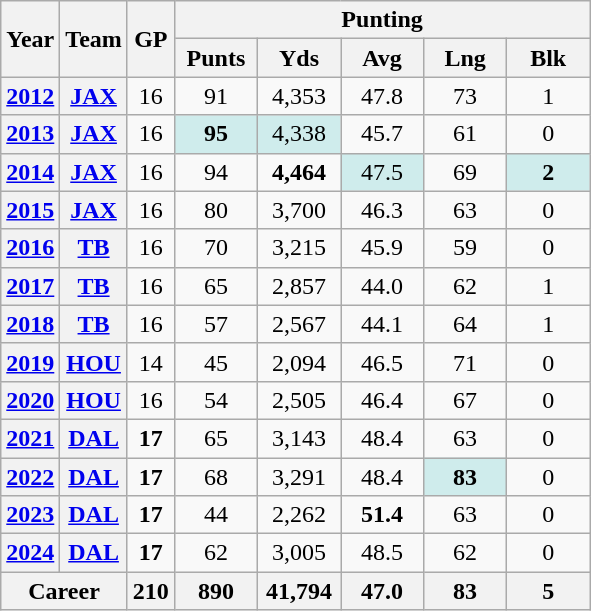<table class="wikitable" style="text-align:center;">
<tr>
<th rowspan="2">Year</th>
<th rowspan="2">Team</th>
<th rowspan="2">GP</th>
<th colspan="5">Punting</th>
</tr>
<tr>
<th>Punts</th>
<th>Yds</th>
<th>Avg</th>
<th>Lng</th>
<th>Blk</th>
</tr>
<tr>
<th><a href='#'>2012</a></th>
<th><a href='#'>JAX</a></th>
<td>16</td>
<td>91</td>
<td>4,353</td>
<td>47.8</td>
<td>73</td>
<td>1</td>
</tr>
<tr>
<th><a href='#'>2013</a></th>
<th><a href='#'>JAX</a></th>
<td>16</td>
<td style="background:#cfecec; width:3em;"><strong>95</strong></td>
<td style="background:#cfecec; width:3em;">4,338</td>
<td>45.7</td>
<td>61</td>
<td>0</td>
</tr>
<tr>
<th><a href='#'>2014</a></th>
<th><a href='#'>JAX</a></th>
<td>16</td>
<td>94</td>
<td><strong>4,464</strong></td>
<td style="background:#cfecec; width:3em;">47.5</td>
<td>69</td>
<td style="background:#cfecec; width:3em;"><strong>2</strong></td>
</tr>
<tr>
<th><a href='#'>2015</a></th>
<th><a href='#'>JAX</a></th>
<td>16</td>
<td>80</td>
<td>3,700</td>
<td>46.3</td>
<td>63</td>
<td>0</td>
</tr>
<tr>
<th><a href='#'>2016</a></th>
<th><a href='#'>TB</a></th>
<td>16</td>
<td>70</td>
<td>3,215</td>
<td>45.9</td>
<td>59</td>
<td>0</td>
</tr>
<tr>
<th><a href='#'>2017</a></th>
<th><a href='#'>TB</a></th>
<td>16</td>
<td>65</td>
<td>2,857</td>
<td>44.0</td>
<td>62</td>
<td>1</td>
</tr>
<tr>
<th><a href='#'>2018</a></th>
<th><a href='#'>TB</a></th>
<td>16</td>
<td>57</td>
<td>2,567</td>
<td>44.1</td>
<td>64</td>
<td>1</td>
</tr>
<tr>
<th><a href='#'>2019</a></th>
<th><a href='#'>HOU</a></th>
<td>14</td>
<td>45</td>
<td>2,094</td>
<td>46.5</td>
<td>71</td>
<td>0</td>
</tr>
<tr>
<th><a href='#'>2020</a></th>
<th><a href='#'>HOU</a></th>
<td>16</td>
<td>54</td>
<td>2,505</td>
<td>46.4</td>
<td>67</td>
<td>0</td>
</tr>
<tr>
<th><a href='#'>2021</a></th>
<th><a href='#'>DAL</a></th>
<td><strong>17</strong></td>
<td>65</td>
<td>3,143</td>
<td>48.4</td>
<td>63</td>
<td>0</td>
</tr>
<tr>
<th><a href='#'>2022</a></th>
<th><a href='#'>DAL</a></th>
<td><strong>17</strong></td>
<td>68</td>
<td>3,291</td>
<td>48.4</td>
<td style="background:#cfecec; width:3em;"><strong>83</strong></td>
<td>0</td>
</tr>
<tr>
<th><a href='#'>2023</a></th>
<th><a href='#'>DAL</a></th>
<td><strong>17</strong></td>
<td>44</td>
<td>2,262</td>
<td><strong>51.4</strong></td>
<td>63</td>
<td>0</td>
</tr>
<tr>
<th><a href='#'>2024</a></th>
<th><a href='#'>DAL</a></th>
<td><strong>17</strong></td>
<td>62</td>
<td>3,005</td>
<td>48.5</td>
<td>62</td>
<td>0</td>
</tr>
<tr>
<th colspan="2">Career</th>
<th>210</th>
<th>890</th>
<th>41,794</th>
<th>47.0</th>
<th>83</th>
<th>5</th>
</tr>
</table>
